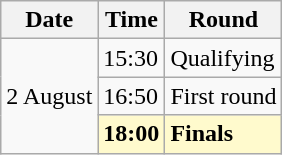<table class="wikitable">
<tr>
<th>Date</th>
<th>Time</th>
<th>Round</th>
</tr>
<tr>
<td rowspan=3>2 August</td>
<td>15:30</td>
<td>Qualifying</td>
</tr>
<tr>
<td>16:50</td>
<td>First round</td>
</tr>
<tr style="background:lemonchiffon">
<td><strong>18:00</strong></td>
<td><strong>Finals</strong></td>
</tr>
</table>
